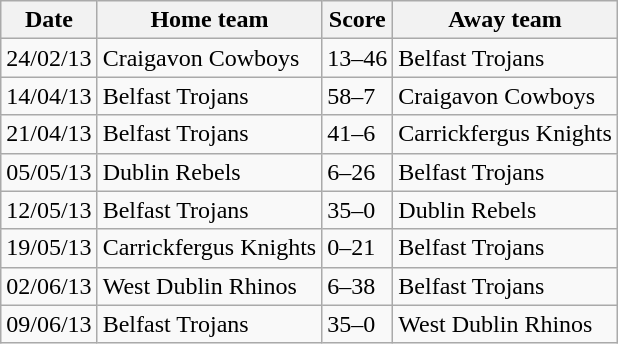<table class="wikitable">
<tr>
<th>Date</th>
<th>Home team</th>
<th>Score</th>
<th>Away team</th>
</tr>
<tr>
<td>24/02/13</td>
<td>Craigavon Cowboys</td>
<td>13–46</td>
<td>Belfast Trojans</td>
</tr>
<tr>
<td>14/04/13</td>
<td>Belfast Trojans</td>
<td>58–7</td>
<td>Craigavon Cowboys</td>
</tr>
<tr>
<td>21/04/13</td>
<td>Belfast Trojans</td>
<td>41–6</td>
<td>Carrickfergus Knights</td>
</tr>
<tr>
<td>05/05/13</td>
<td>Dublin Rebels</td>
<td>6–26</td>
<td>Belfast Trojans</td>
</tr>
<tr>
<td>12/05/13</td>
<td>Belfast Trojans</td>
<td>35–0</td>
<td>Dublin Rebels</td>
</tr>
<tr>
<td>19/05/13</td>
<td>Carrickfergus Knights</td>
<td>0–21</td>
<td>Belfast Trojans</td>
</tr>
<tr>
<td>02/06/13</td>
<td>West Dublin Rhinos</td>
<td>6–38</td>
<td>Belfast Trojans</td>
</tr>
<tr>
<td>09/06/13</td>
<td>Belfast Trojans</td>
<td>35–0</td>
<td>West Dublin Rhinos</td>
</tr>
</table>
